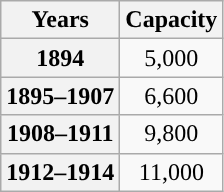<table class="wikitable">
<tr>
<th scope="row">Years</th>
<th scope="row">Capacity</th>
</tr>
<tr>
<th scope="row">1894</th>
<td style="text-align:center">5,000</td>
</tr>
<tr>
<th scope="row">1895–1907</th>
<td style="text-align:center">6,600</td>
</tr>
<tr>
<th scope="row">1908–1911</th>
<td style="text-align:center">9,800</td>
</tr>
<tr>
<th scope="row">1912–1914</th>
<td style="text-align:center">11,000</td>
</tr>
</table>
